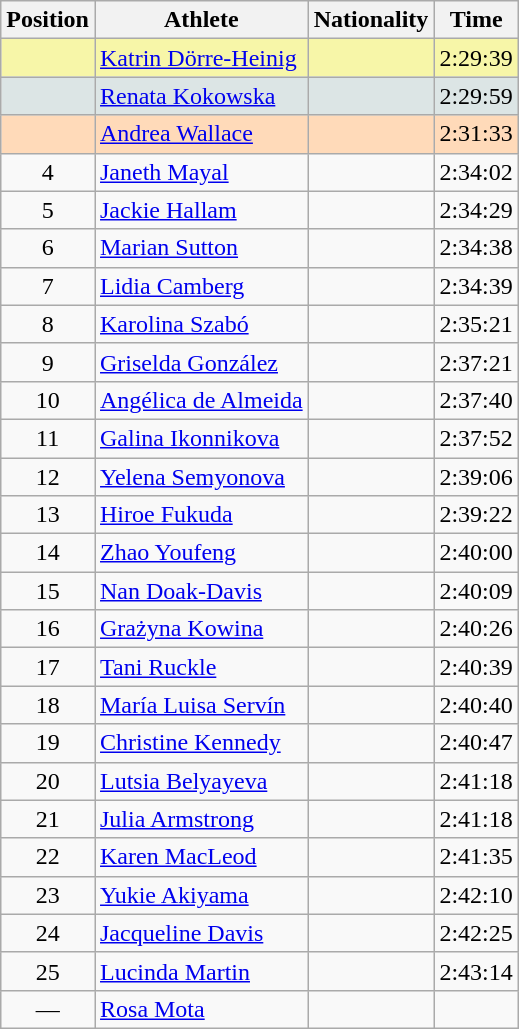<table class="wikitable sortable">
<tr>
<th>Position</th>
<th>Athlete</th>
<th>Nationality</th>
<th>Time</th>
</tr>
<tr bgcolor="#F7F6A8">
<td align=center></td>
<td><a href='#'>Katrin Dörre-Heinig</a></td>
<td></td>
<td>2:29:39</td>
</tr>
<tr bgcolor="#DCE5E5">
<td align=center></td>
<td><a href='#'>Renata Kokowska</a></td>
<td></td>
<td>2:29:59</td>
</tr>
<tr bgcolor="#FFDAB9">
<td align=center></td>
<td><a href='#'>Andrea Wallace</a></td>
<td></td>
<td>2:31:33</td>
</tr>
<tr>
<td align=center>4</td>
<td><a href='#'>Janeth Mayal</a></td>
<td></td>
<td>2:34:02</td>
</tr>
<tr>
<td align=center>5</td>
<td><a href='#'>Jackie Hallam</a></td>
<td></td>
<td>2:34:29</td>
</tr>
<tr>
<td align=center>6</td>
<td><a href='#'>Marian Sutton</a></td>
<td></td>
<td>2:34:38</td>
</tr>
<tr>
<td align=center>7</td>
<td><a href='#'>Lidia Camberg</a></td>
<td></td>
<td>2:34:39</td>
</tr>
<tr>
<td align=center>8</td>
<td><a href='#'>Karolina Szabó</a></td>
<td></td>
<td>2:35:21</td>
</tr>
<tr>
<td align=center>9</td>
<td><a href='#'>Griselda González</a></td>
<td></td>
<td>2:37:21</td>
</tr>
<tr>
<td align=center>10</td>
<td><a href='#'>Angélica de Almeida</a></td>
<td></td>
<td>2:37:40</td>
</tr>
<tr>
<td align=center>11</td>
<td><a href='#'>Galina Ikonnikova</a></td>
<td></td>
<td>2:37:52</td>
</tr>
<tr>
<td align=center>12</td>
<td><a href='#'>Yelena Semyonova</a></td>
<td></td>
<td>2:39:06</td>
</tr>
<tr>
<td align=center>13</td>
<td><a href='#'>Hiroe Fukuda</a></td>
<td></td>
<td>2:39:22</td>
</tr>
<tr>
<td align=center>14</td>
<td><a href='#'>Zhao Youfeng</a></td>
<td></td>
<td>2:40:00</td>
</tr>
<tr>
<td align=center>15</td>
<td><a href='#'>Nan Doak-Davis</a></td>
<td></td>
<td>2:40:09</td>
</tr>
<tr>
<td align=center>16</td>
<td><a href='#'>Grażyna Kowina</a></td>
<td></td>
<td>2:40:26</td>
</tr>
<tr>
<td align=center>17</td>
<td><a href='#'>Tani Ruckle</a></td>
<td></td>
<td>2:40:39</td>
</tr>
<tr>
<td align=center>18</td>
<td><a href='#'>María Luisa Servín</a></td>
<td></td>
<td>2:40:40</td>
</tr>
<tr>
<td align=center>19</td>
<td><a href='#'>Christine Kennedy</a></td>
<td></td>
<td>2:40:47</td>
</tr>
<tr>
<td align=center>20</td>
<td><a href='#'>Lutsia Belyayeva</a></td>
<td></td>
<td>2:41:18</td>
</tr>
<tr>
<td align=center>21</td>
<td><a href='#'>Julia Armstrong</a></td>
<td></td>
<td>2:41:18</td>
</tr>
<tr>
<td align=center>22</td>
<td><a href='#'>Karen MacLeod</a></td>
<td></td>
<td>2:41:35</td>
</tr>
<tr>
<td align=center>23</td>
<td><a href='#'>Yukie Akiyama</a></td>
<td></td>
<td>2:42:10</td>
</tr>
<tr>
<td align=center>24</td>
<td><a href='#'>Jacqueline Davis</a></td>
<td></td>
<td>2:42:25</td>
</tr>
<tr>
<td align=center>25</td>
<td><a href='#'>Lucinda Martin</a></td>
<td></td>
<td>2:43:14</td>
</tr>
<tr>
<td align=center>—</td>
<td><a href='#'>Rosa Mota</a></td>
<td></td>
<td></td>
</tr>
</table>
